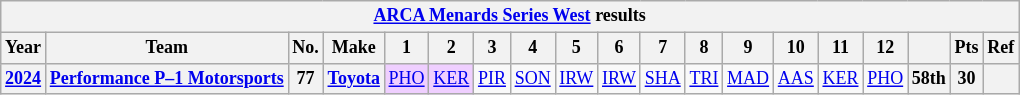<table class="wikitable" style="text-align:center; font-size:75%">
<tr>
<th colspan=19><a href='#'>ARCA Menards Series West</a> results</th>
</tr>
<tr>
<th>Year</th>
<th>Team</th>
<th>No.</th>
<th>Make</th>
<th>1</th>
<th>2</th>
<th>3</th>
<th>4</th>
<th>5</th>
<th>6</th>
<th>7</th>
<th>8</th>
<th>9</th>
<th>10</th>
<th>11</th>
<th>12</th>
<th></th>
<th>Pts</th>
<th>Ref</th>
</tr>
<tr>
<th><a href='#'>2024</a></th>
<th nowrap><a href='#'>Performance P–1 Motorsports</a></th>
<th>77</th>
<th><a href='#'>Toyota</a></th>
<td style="background:#EFCFFF;"><a href='#'>PHO</a><br></td>
<td style="background:#EFCFFF;"><a href='#'>KER</a><br></td>
<td><a href='#'>PIR</a></td>
<td><a href='#'>SON</a></td>
<td><a href='#'>IRW</a></td>
<td><a href='#'>IRW</a></td>
<td><a href='#'>SHA</a></td>
<td><a href='#'>TRI</a></td>
<td><a href='#'>MAD</a></td>
<td><a href='#'>AAS</a></td>
<td><a href='#'>KER</a></td>
<td><a href='#'>PHO</a></td>
<th>58th</th>
<th>30</th>
<th></th>
</tr>
</table>
